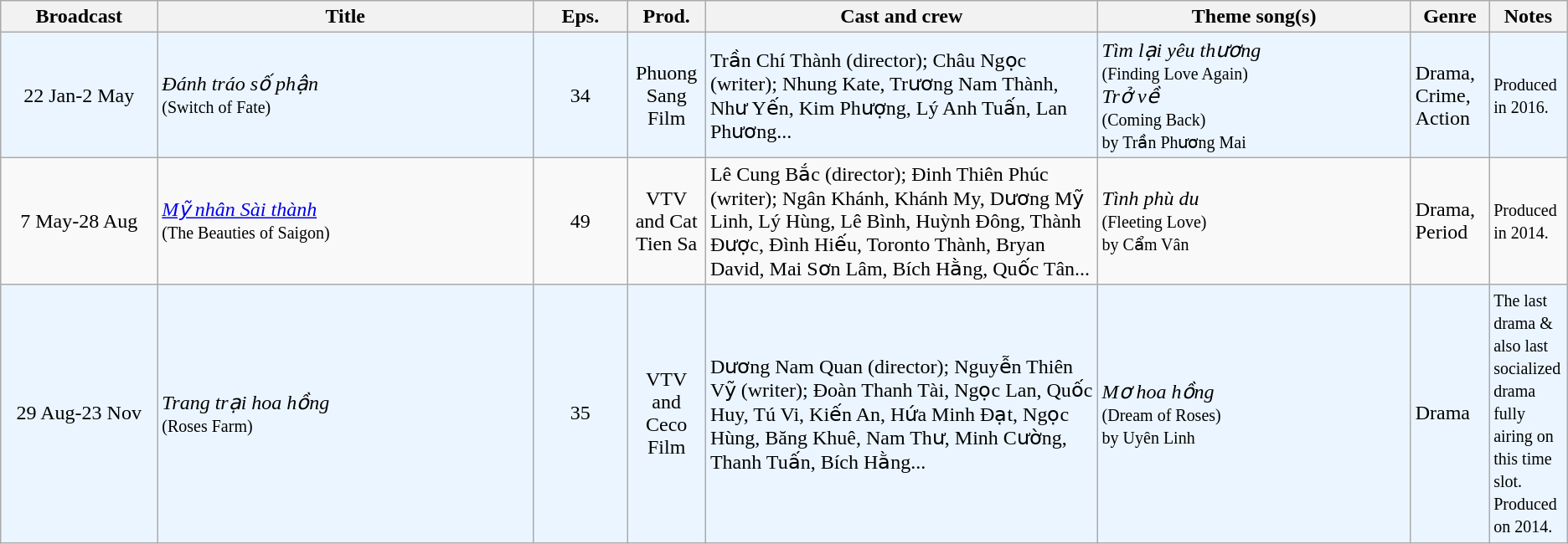<table class="wikitable sortable">
<tr>
<th style="width:10%;">Broadcast</th>
<th style="width:24%;">Title</th>
<th style="width:6%;">Eps.</th>
<th style="width:5%;">Prod.</th>
<th style="width:25%;">Cast and crew</th>
<th style="width:20%;">Theme song(s)</th>
<th style="width:5%;">Genre</th>
<th style="width:5%;">Notes</th>
</tr>
<tr ---- bgcolor="#ebf5ff">
<td style="text-align:center;">22 Jan-2 May <br></td>
<td><em>Đánh tráo số phận</em> <br><small>(Switch of Fate)</small></td>
<td style="text-align:center;">34</td>
<td style="text-align:center;">Phuong Sang Film</td>
<td>Trần Chí Thành (director); Châu Ngọc (writer); Nhung Kate, Trương Nam Thành, Như Yến, Kim Phượng, Lý Anh Tuấn, Lan Phương...</td>
<td><em>Tìm lại yêu thương</em> <br><small>(Finding Love Again)</small><br><em>Trở về</em> <br><small>(Coming Back)</small><br><small>by Trần Phương Mai</small><br></td>
<td>Drama, Crime, Action</td>
<td><small>Produced in 2016.</small></td>
</tr>
<tr>
<td style="text-align:center;">7 May-28 Aug <br></td>
<td><em><a href='#'>Mỹ nhân Sài thành</a></em> <br><small>(The Beauties of Saigon)</small></td>
<td style="text-align:center;">49</td>
<td style="text-align:center;">VTV and Cat Tien Sa</td>
<td>Lê Cung Bắc (director); Đinh Thiên Phúc (writer); Ngân Khánh, Khánh My, Dương Mỹ Linh, Lý Hùng, Lê Bình, Huỳnh Đông, Thành Được, Đình Hiếu, Toronto Thành, Bryan David, Mai Sơn Lâm, Bích Hằng, Quốc Tân...</td>
<td><em>Tình phù du</em> <br><small>(Fleeting Love)</small><br><small>by Cẩm Vân</small></td>
<td>Drama, Period</td>
<td><small>Produced in 2014.</small></td>
</tr>
<tr ---- bgcolor="#ebf5ff">
<td style="text-align:center;">29 Aug-23 Nov<br></td>
<td><em>Trang trại hoa hồng</em> <br><small>(Roses Farm)</small></td>
<td style="text-align:center;">35</td>
<td style="text-align:center;">VTV and Ceco Film</td>
<td>Dương Nam Quan (director); Nguyễn Thiên Vỹ (writer); Đoàn Thanh Tài, Ngọc Lan, Quốc Huy, Tú Vi, Kiến An, Hứa Minh Đạt, Ngọc Hùng, Băng Khuê, Nam Thư, Minh Cường, Thanh Tuấn, Bích Hằng...</td>
<td><em>Mơ hoa hồng</em> <br><small>(Dream of Roses)</small><br><small>by Uyên Linh</small><br></td>
<td>Drama</td>
<td><small>The last drama & also last socialized drama fully airing on this time slot.<br>Produced on 2014.</small></td>
</tr>
</table>
